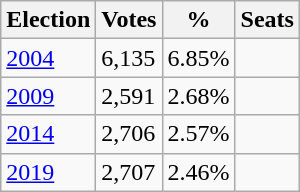<table class="wikitable">
<tr>
<th>Election</th>
<th>Votes</th>
<th>%</th>
<th>Seats</th>
</tr>
<tr>
<td><a href='#'>2004</a></td>
<td>6,135</td>
<td>6.85%</td>
<td></td>
</tr>
<tr>
<td><a href='#'>2009</a></td>
<td>2,591</td>
<td>2.68%</td>
<td></td>
</tr>
<tr>
<td><a href='#'>2014</a></td>
<td>2,706</td>
<td>2.57%</td>
<td></td>
</tr>
<tr>
<td><a href='#'>2019</a></td>
<td>2,707</td>
<td>2.46%</td>
<td></td>
</tr>
</table>
